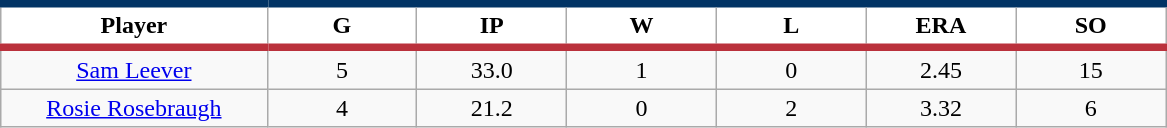<table class="wikitable sortable">
<tr>
<th style="background:#FFFFFF; border-top:#023465 5px solid; border-bottom:#ba313c 5px solid;" width="16%">Player</th>
<th style="background:#FFFFFF; border-top:#023465 5px solid; border-bottom:#ba313c 5px solid;" width="9%">G</th>
<th style="background:#FFFFFF; border-top:#023465 5px solid; border-bottom:#ba313c 5px solid;" width="9%">IP</th>
<th style="background:#FFFFFF; border-top:#023465 5px solid; border-bottom:#ba313c 5px solid;" width="9%">W</th>
<th style="background:#FFFFFF; border-top:#023465 5px solid; border-bottom:#ba313c 5px solid;" width="9%">L</th>
<th style="background:#FFFFFF; border-top:#023465 5px solid; border-bottom:#ba313c 5px solid;" width="9%">ERA</th>
<th style="background:#FFFFFF; border-top:#023465 5px solid; border-bottom:#ba313c 5px solid;" width="9%">SO</th>
</tr>
<tr align="center">
<td><a href='#'>Sam Leever</a></td>
<td>5</td>
<td>33.0</td>
<td>1</td>
<td>0</td>
<td>2.45</td>
<td>15</td>
</tr>
<tr align=center>
<td><a href='#'>Rosie Rosebraugh</a></td>
<td>4</td>
<td>21.2</td>
<td>0</td>
<td>2</td>
<td>3.32</td>
<td>6</td>
</tr>
</table>
